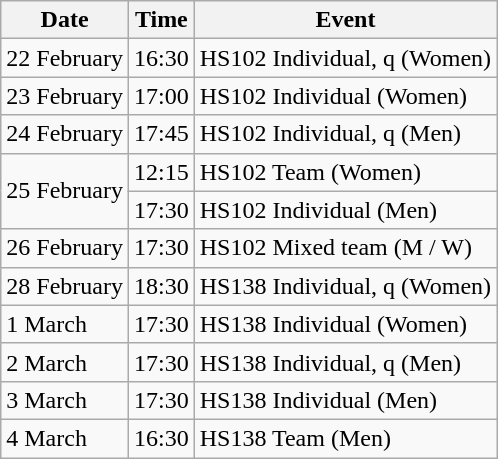<table class="wikitable">
<tr>
<th>Date</th>
<th>Time</th>
<th>Event</th>
</tr>
<tr>
<td>22 February</td>
<td>16:30</td>
<td>HS102 Individual, q (Women)</td>
</tr>
<tr>
<td>23 February</td>
<td>17:00</td>
<td>HS102 Individual (Women)</td>
</tr>
<tr>
<td>24 February</td>
<td>17:45</td>
<td>HS102 Individual, q (Men)</td>
</tr>
<tr>
<td rowspan=2>25 February</td>
<td>12:15</td>
<td>HS102 Team (Women)</td>
</tr>
<tr>
<td>17:30</td>
<td>HS102 Individual (Men)</td>
</tr>
<tr>
<td>26 February</td>
<td>17:30</td>
<td>HS102 Mixed team (M / W)</td>
</tr>
<tr>
<td>28 February</td>
<td>18:30</td>
<td>HS138 Individual, q (Women)</td>
</tr>
<tr>
<td>1 March</td>
<td>17:30</td>
<td>HS138 Individual (Women)</td>
</tr>
<tr>
<td>2 March</td>
<td>17:30</td>
<td>HS138 Individual, q (Men)</td>
</tr>
<tr>
<td>3 March</td>
<td>17:30</td>
<td>HS138 Individual (Men)</td>
</tr>
<tr>
<td>4 March</td>
<td>16:30</td>
<td>HS138 Team (Men)</td>
</tr>
</table>
